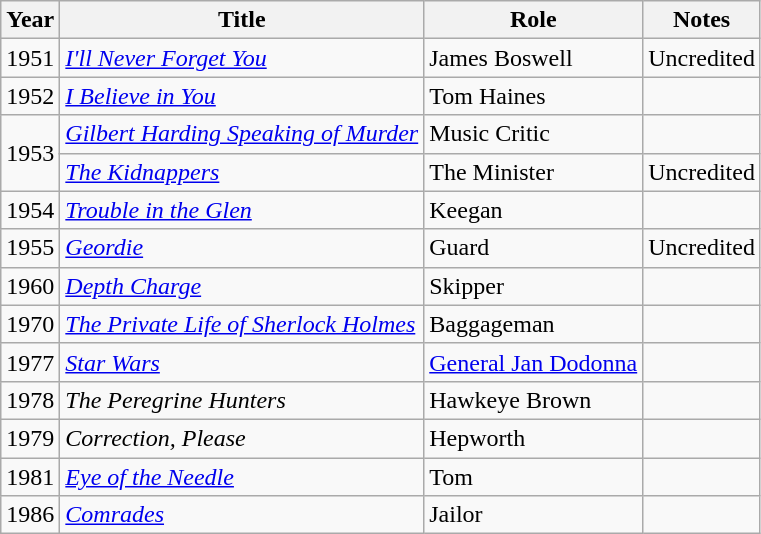<table class="wikitable sortable">
<tr>
<th>Year</th>
<th>Title</th>
<th>Role</th>
<th>Notes</th>
</tr>
<tr>
<td>1951</td>
<td><em><a href='#'>I'll Never Forget You</a></em></td>
<td>James Boswell</td>
<td>Uncredited</td>
</tr>
<tr>
<td>1952</td>
<td><em><a href='#'>I Believe in You</a></em></td>
<td>Tom Haines</td>
<td></td>
</tr>
<tr>
<td rowspan="2">1953</td>
<td><em><a href='#'>Gilbert Harding Speaking of Murder</a></em></td>
<td>Music Critic</td>
<td></td>
</tr>
<tr>
<td><em><a href='#'>The Kidnappers</a></em></td>
<td>The Minister</td>
<td>Uncredited</td>
</tr>
<tr>
<td>1954</td>
<td><em><a href='#'>Trouble in the Glen</a></em></td>
<td>Keegan</td>
<td></td>
</tr>
<tr>
<td>1955</td>
<td><em><a href='#'>Geordie</a></em></td>
<td>Guard</td>
<td>Uncredited</td>
</tr>
<tr>
<td>1960</td>
<td><em><a href='#'>Depth Charge</a></em></td>
<td>Skipper</td>
<td></td>
</tr>
<tr>
<td>1970</td>
<td><em><a href='#'>The Private Life of Sherlock Holmes</a></em></td>
<td>Baggageman</td>
<td></td>
</tr>
<tr>
<td>1977</td>
<td><em><a href='#'>Star Wars</a></em></td>
<td><a href='#'>General Jan Dodonna</a></td>
<td></td>
</tr>
<tr>
<td>1978</td>
<td><em>The Peregrine Hunters</em></td>
<td>Hawkeye Brown</td>
<td></td>
</tr>
<tr>
<td>1979</td>
<td><em>Correction, Please</em></td>
<td>Hepworth</td>
<td></td>
</tr>
<tr>
<td>1981</td>
<td><em><a href='#'>Eye of the Needle</a></em></td>
<td>Tom</td>
<td></td>
</tr>
<tr>
<td>1986</td>
<td><em><a href='#'>Comrades</a></em></td>
<td>Jailor</td>
<td></td>
</tr>
</table>
